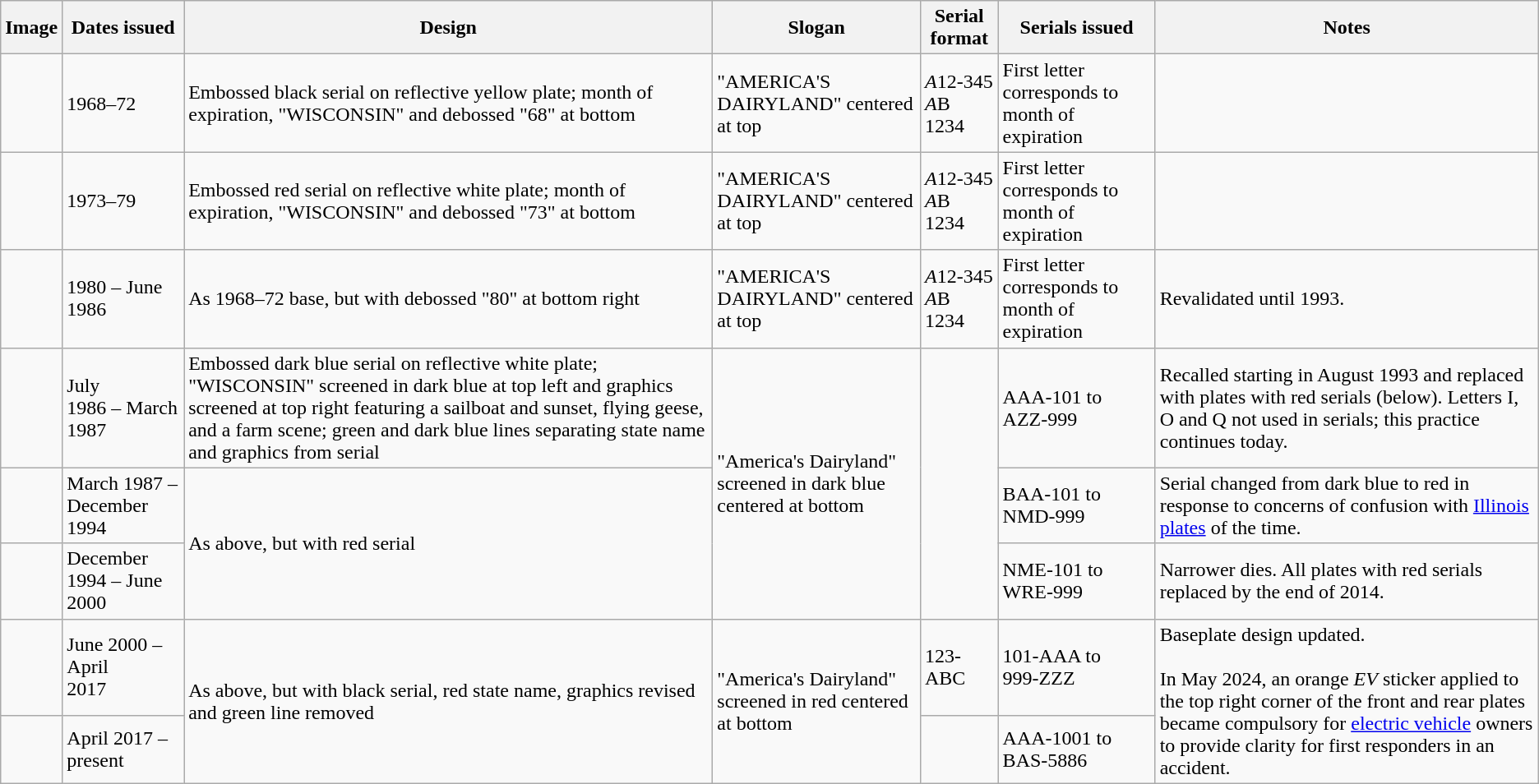<table class="wikitable">
<tr>
<th>Image</th>
<th>Dates issued</th>
<th>Design</th>
<th>Slogan</th>
<th>Serial format</th>
<th>Serials issued</th>
<th>Notes</th>
</tr>
<tr>
<td></td>
<td>1968–72</td>
<td>Embossed black serial on reflective yellow plate; month of expiration, "WISCONSIN" and debossed "68" at bottom</td>
<td>"AMERICA'S DAIRYLAND" centered at top</td>
<td><em>A</em>12-345<br><em>A</em>B 1234</td>
<td>First letter corresponds to month of expiration</td>
<td></td>
</tr>
<tr>
<td></td>
<td>1973–79</td>
<td>Embossed red serial on reflective white plate; month of expiration, "WISCONSIN" and debossed "73" at bottom</td>
<td>"AMERICA'S DAIRYLAND" centered at top</td>
<td><em>A</em>12-345<br><em>A</em>B 1234</td>
<td>First letter corresponds to month of expiration</td>
<td></td>
</tr>
<tr>
<td></td>
<td>1980 – June<br>1986</td>
<td>As 1968–72 base, but with debossed "80" at bottom right</td>
<td>"AMERICA'S DAIRYLAND" centered at top</td>
<td><em>A</em>12-345<br><em>A</em>B 1234</td>
<td>First letter corresponds to month of expiration</td>
<td>Revalidated until 1993.</td>
</tr>
<tr>
<td></td>
<td>July<br>1986 – March 1987</td>
<td>Embossed dark blue serial on reflective white plate; "WISCONSIN" screened in dark blue at top left and graphics screened at top right featuring a sailboat and sunset, flying geese, and a farm scene; green and dark blue lines separating state name and graphics from serial</td>
<td rowspan="3">"America's Dairyland" screened in dark blue centered at bottom</td>
<td rowspan="3"></td>
<td>AAA-101 to<br>AZZ-999</td>
<td>Recalled starting in August 1993 and replaced with plates with red serials (below). Letters I, O and Q not used in serials; this practice continues today.</td>
</tr>
<tr>
<td></td>
<td>March 1987 – December 1994</td>
<td rowspan="2">As above, but with red serial</td>
<td>BAA-101 to NMD-999</td>
<td>Serial changed from dark blue to red in response to concerns of confusion with <a href='#'>Illinois plates</a> of the time.</td>
</tr>
<tr>
<td></td>
<td>December 1994 – June<br>2000</td>
<td>NME-101 to WRE-999</td>
<td>Narrower dies. All plates with red serials replaced by the end of 2014.</td>
</tr>
<tr>
<td></td>
<td>June 2000 – April<br>2017</td>
<td rowspan="2">As above, but with black serial, red state name, graphics revised and green line removed</td>
<td rowspan="2">"America's Dairyland" screened in red centered at bottom</td>
<td>123-ABC</td>
<td>101-AAA to<br>999-ZZZ</td>
<td rowspan="2">Baseplate design updated.<br><br>
In May 2024, an orange <em>EV</em> sticker applied to the top right corner of the front and rear plates became compulsory for <a href='#'>electric vehicle</a> owners to provide clarity for first responders in an accident.</td>
</tr>
<tr>
<td></td>
<td>April 2017 – present</td>
<td></td>
<td>AAA-1001 to BAS-5886 </td>
</tr>
</table>
